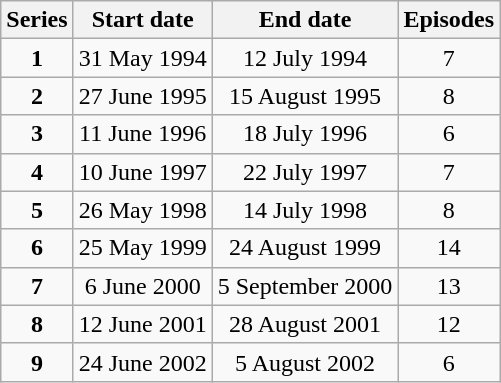<table class="wikitable" style="text-align:center;">
<tr>
<th>Series</th>
<th>Start date</th>
<th>End date</th>
<th>Episodes</th>
</tr>
<tr>
<td><strong>1</strong></td>
<td>31 May 1994</td>
<td>12 July 1994</td>
<td>7</td>
</tr>
<tr>
<td><strong>2</strong></td>
<td>27 June 1995</td>
<td>15 August 1995</td>
<td>8</td>
</tr>
<tr>
<td><strong>3</strong></td>
<td>11 June 1996</td>
<td>18 July 1996</td>
<td>6</td>
</tr>
<tr>
<td><strong>4</strong></td>
<td>10 June 1997</td>
<td>22 July 1997</td>
<td>7</td>
</tr>
<tr>
<td><strong>5</strong></td>
<td>26 May 1998</td>
<td>14 July 1998</td>
<td>8</td>
</tr>
<tr>
<td><strong>6</strong></td>
<td>25 May 1999</td>
<td>24 August 1999</td>
<td>14</td>
</tr>
<tr>
<td><strong>7</strong></td>
<td>6 June 2000</td>
<td>5 September 2000</td>
<td>13</td>
</tr>
<tr>
<td><strong>8</strong></td>
<td>12 June 2001</td>
<td>28 August 2001</td>
<td>12</td>
</tr>
<tr>
<td><strong>9</strong></td>
<td>24 June 2002</td>
<td>5 August 2002</td>
<td>6</td>
</tr>
</table>
